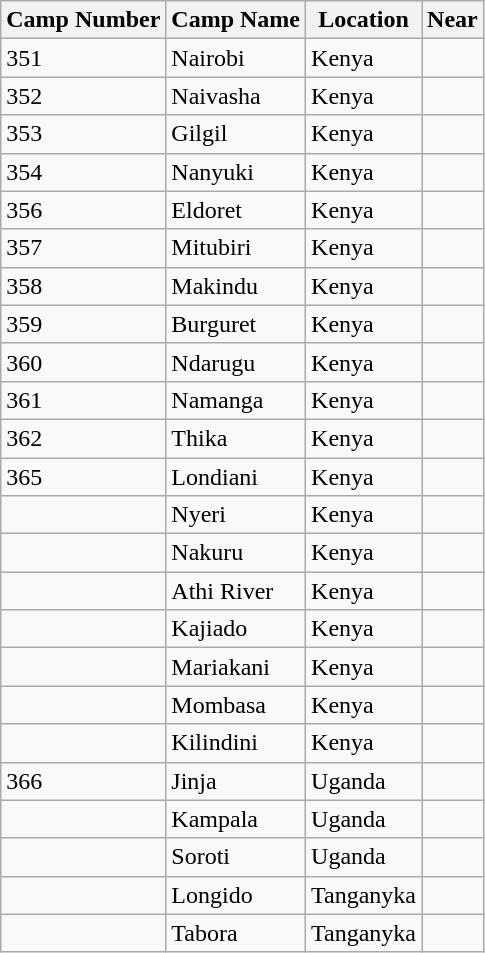<table class="wikitable">
<tr>
<th>Camp Number</th>
<th>Camp Name</th>
<th>Location</th>
<th>Near</th>
</tr>
<tr>
<td>351</td>
<td>Nairobi</td>
<td>Kenya</td>
<td></td>
</tr>
<tr>
<td>352</td>
<td>Naivasha</td>
<td>Kenya</td>
<td></td>
</tr>
<tr>
<td>353</td>
<td>Gilgil</td>
<td>Kenya</td>
<td></td>
</tr>
<tr>
<td>354</td>
<td>Nanyuki</td>
<td>Kenya</td>
<td></td>
</tr>
<tr>
<td>356</td>
<td>Eldoret</td>
<td>Kenya</td>
<td></td>
</tr>
<tr>
<td>357</td>
<td>Mitubiri</td>
<td>Kenya</td>
<td></td>
</tr>
<tr>
<td>358</td>
<td>Makindu</td>
<td>Kenya</td>
<td></td>
</tr>
<tr>
<td>359</td>
<td>Burguret</td>
<td>Kenya</td>
<td></td>
</tr>
<tr>
<td>360</td>
<td>Ndarugu</td>
<td>Kenya</td>
<td></td>
</tr>
<tr>
<td>361</td>
<td>Namanga</td>
<td>Kenya</td>
<td></td>
</tr>
<tr>
<td>362</td>
<td>Thika</td>
<td>Kenya</td>
<td></td>
</tr>
<tr>
<td>365</td>
<td>Londiani</td>
<td>Kenya</td>
<td></td>
</tr>
<tr>
<td></td>
<td>Nyeri</td>
<td>Kenya</td>
<td></td>
</tr>
<tr>
<td></td>
<td>Nakuru</td>
<td>Kenya</td>
<td></td>
</tr>
<tr>
<td></td>
<td>Athi River</td>
<td>Kenya</td>
<td></td>
</tr>
<tr>
<td></td>
<td>Kajiado</td>
<td>Kenya</td>
<td></td>
</tr>
<tr>
<td></td>
<td>Mariakani</td>
<td>Kenya</td>
<td></td>
</tr>
<tr>
<td></td>
<td>Mombasa</td>
<td>Kenya</td>
<td></td>
</tr>
<tr>
<td></td>
<td>Kilindini</td>
<td>Kenya</td>
<td></td>
</tr>
<tr>
<td>366</td>
<td>Jinja</td>
<td>Uganda</td>
<td></td>
</tr>
<tr>
<td></td>
<td>Kampala</td>
<td>Uganda</td>
<td></td>
</tr>
<tr>
<td></td>
<td>Soroti</td>
<td>Uganda</td>
<td></td>
</tr>
<tr>
<td></td>
<td>Longido</td>
<td>Tanganyka</td>
<td></td>
</tr>
<tr>
<td></td>
<td>Tabora</td>
<td>Tanganyka</td>
<td></td>
</tr>
</table>
